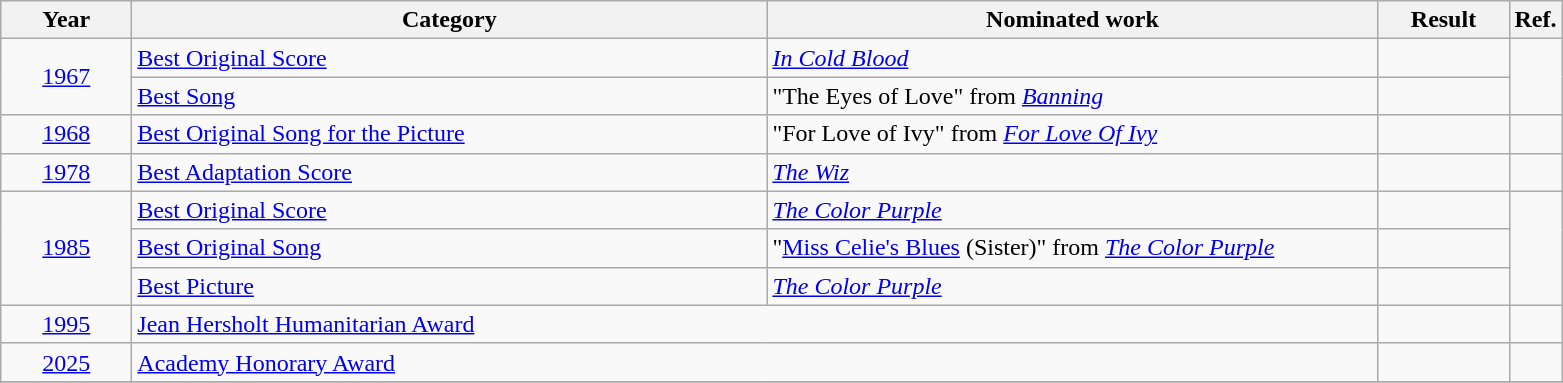<table class=wikitable>
<tr>
<th scope="col" style="width:5em;">Year</th>
<th scope="col" style="width:26em;">Category</th>
<th scope="col" style="width:25em;">Nominated work</th>
<th scope="col" style="width:5em;">Result</th>
<th>Ref.</th>
</tr>
<tr>
<td style="text-align:center;", rowspan="2"><a href='#'>1967</a></td>
<td><a href='#'>Best Original Score</a></td>
<td><em><a href='#'>In Cold Blood</a></em></td>
<td></td>
<td rowspan=2></td>
</tr>
<tr>
<td><a href='#'>Best Song</a></td>
<td>"The Eyes of Love" from <em><a href='#'>Banning</a></em></td>
<td></td>
</tr>
<tr>
<td style="text-align:center;", rowspan="1"><a href='#'>1968</a></td>
<td><a href='#'>Best Original Song for the Picture</a></td>
<td>"For Love of Ivy" from <em><a href='#'>For Love Of Ivy</a></em></td>
<td></td>
<td></td>
</tr>
<tr>
<td style="text-align:center;", rowspan="1"><a href='#'>1978</a></td>
<td><a href='#'>Best Adaptation Score</a></td>
<td><em><a href='#'>The Wiz</a></em></td>
<td></td>
<td></td>
</tr>
<tr>
<td style="text-align:center;", rowspan="3"><a href='#'>1985</a></td>
<td><a href='#'>Best Original Score</a></td>
<td><em><a href='#'>The Color Purple</a></em></td>
<td></td>
<td rowspan=3></td>
</tr>
<tr>
<td><a href='#'>Best Original Song</a></td>
<td>"<a href='#'>Miss Celie's Blues</a> (Sister)" from <em><a href='#'>The Color Purple</a></em></td>
<td></td>
</tr>
<tr>
<td><a href='#'>Best Picture</a></td>
<td><em><a href='#'>The Color Purple</a></em></td>
<td></td>
</tr>
<tr>
<td style="text-align:center;", rowspan="1"><a href='#'>1995</a></td>
<td colspan=2><a href='#'>Jean Hersholt Humanitarian Award</a></td>
<td></td>
<td></td>
</tr>
<tr>
<td style="text-align:center;", rowspan="1"><a href='#'>2025</a></td>
<td colspan=2><a href='#'>Academy Honorary Award</a></td>
<td></td>
<td></td>
</tr>
<tr>
</tr>
</table>
